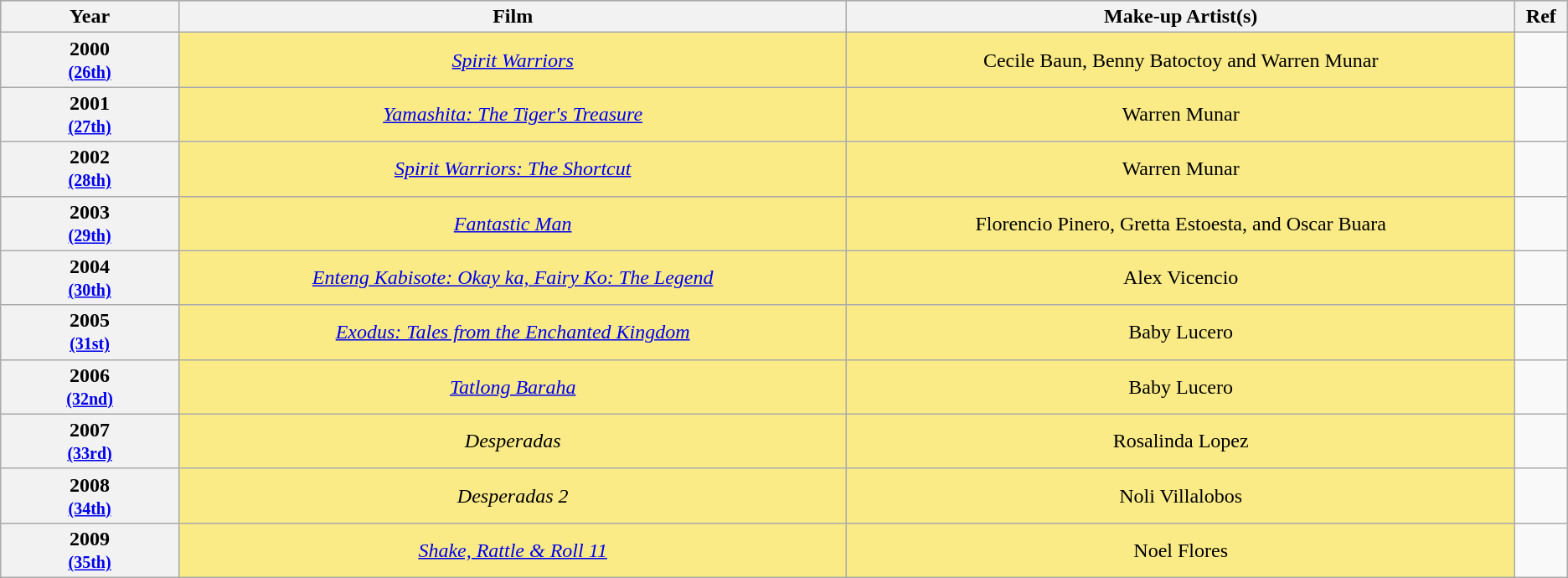<table class="wikitable" style="text-align:center;">
<tr style="background:#bebebe;">
<th scope="col" style="width:8%;">Year</th>
<th scope="col" style="width:30%;">Film</th>
<th scope="col" style="width:30%;">Make-up Artist(s)</th>
<th scope="col" style="width:2%;">Ref</th>
</tr>
<tr>
<th scope="row" style="text-align:center">2000 <br><small><a href='#'>(26th)</a> </small></th>
<td style="background:#FAEB86"><em><a href='#'>Spirit Warriors</a></em></td>
<td style="background:#FAEB86">Cecile Baun, Benny Batoctoy and Warren Munar</td>
<td></td>
</tr>
<tr>
<th scope="row" style="text-align:center">2001 <br><small><a href='#'>(27th)</a> </small></th>
<td style="background:#FAEB86"><em><a href='#'>Yamashita: The Tiger's Treasure</a></em></td>
<td style="background:#FAEB86">Warren Munar</td>
<td></td>
</tr>
<tr>
<th scope="row" style="text-align:center">2002 <br><small><a href='#'>(28th)</a> </small></th>
<td style="background:#FAEB86"><em><a href='#'>Spirit Warriors: The Shortcut</a></em></td>
<td style="background:#FAEB86">Warren Munar</td>
<td></td>
</tr>
<tr>
<th scope="row" style="text-align:center">2003 <br><small><a href='#'>(29th)</a> </small></th>
<td style="background:#FAEB86"><em><a href='#'>Fantastic Man</a></em></td>
<td style="background:#FAEB86">Florencio Pinero, Gretta Estoesta, and Oscar Buara</td>
<td></td>
</tr>
<tr>
<th scope="row" style="text-align:center">2004 <br><small><a href='#'>(30th)</a> </small></th>
<td style="background:#FAEB86"><em><a href='#'>Enteng Kabisote: Okay ka, Fairy Ko: The Legend</a></em></td>
<td style="background:#FAEB86">Alex Vicencio</td>
<td></td>
</tr>
<tr>
<th scope="row" style="text-align:center">2005 <br><small><a href='#'>(31st)</a> </small></th>
<td style="background:#FAEB86"><em><a href='#'>Exodus: Tales from the Enchanted Kingdom</a></em></td>
<td style="background:#FAEB86">Baby Lucero</td>
<td></td>
</tr>
<tr>
<th scope="row" style="text-align:center">2006 <br><small><a href='#'>(32nd)</a> </small></th>
<td style="background:#FAEB86"><em><a href='#'>Tatlong Baraha</a></em></td>
<td style="background:#FAEB86">Baby Lucero</td>
<td></td>
</tr>
<tr>
<th scope="row" style="text-align:center">2007 <br><small><a href='#'>(33rd)</a> </small></th>
<td style="background:#FAEB86"><em>Desperadas</em></td>
<td style="background:#FAEB86">Rosalinda Lopez</td>
<td></td>
</tr>
<tr>
<th scope="row" style="text-align:center">2008 <br><small><a href='#'>(34th)</a> </small></th>
<td style="background:#FAEB86"><em>Desperadas 2</em></td>
<td style="background:#FAEB86">Noli Villalobos</td>
<td></td>
</tr>
<tr>
<th scope="row" style="text-align:center">2009 <br><small><a href='#'>(35th)</a> </small></th>
<td style="background:#FAEB86"><em><a href='#'>Shake, Rattle & Roll 11</a></em></td>
<td style="background:#FAEB86">Noel Flores</td>
<td></td>
</tr>
</table>
